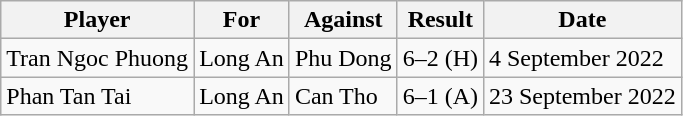<table class="wikitable">
<tr>
<th>Player</th>
<th>For</th>
<th>Against</th>
<th style="text-align:center">Result</th>
<th>Date</th>
</tr>
<tr>
<td> Tran Ngoc Phuong</td>
<td>Long An</td>
<td>Phu Dong</td>
<td>6–2 (H)</td>
<td>4 September 2022</td>
</tr>
<tr>
<td> Phan Tan Tai</td>
<td>Long An</td>
<td>Can Tho</td>
<td>6–1 (A)</td>
<td>23 September 2022</td>
</tr>
</table>
